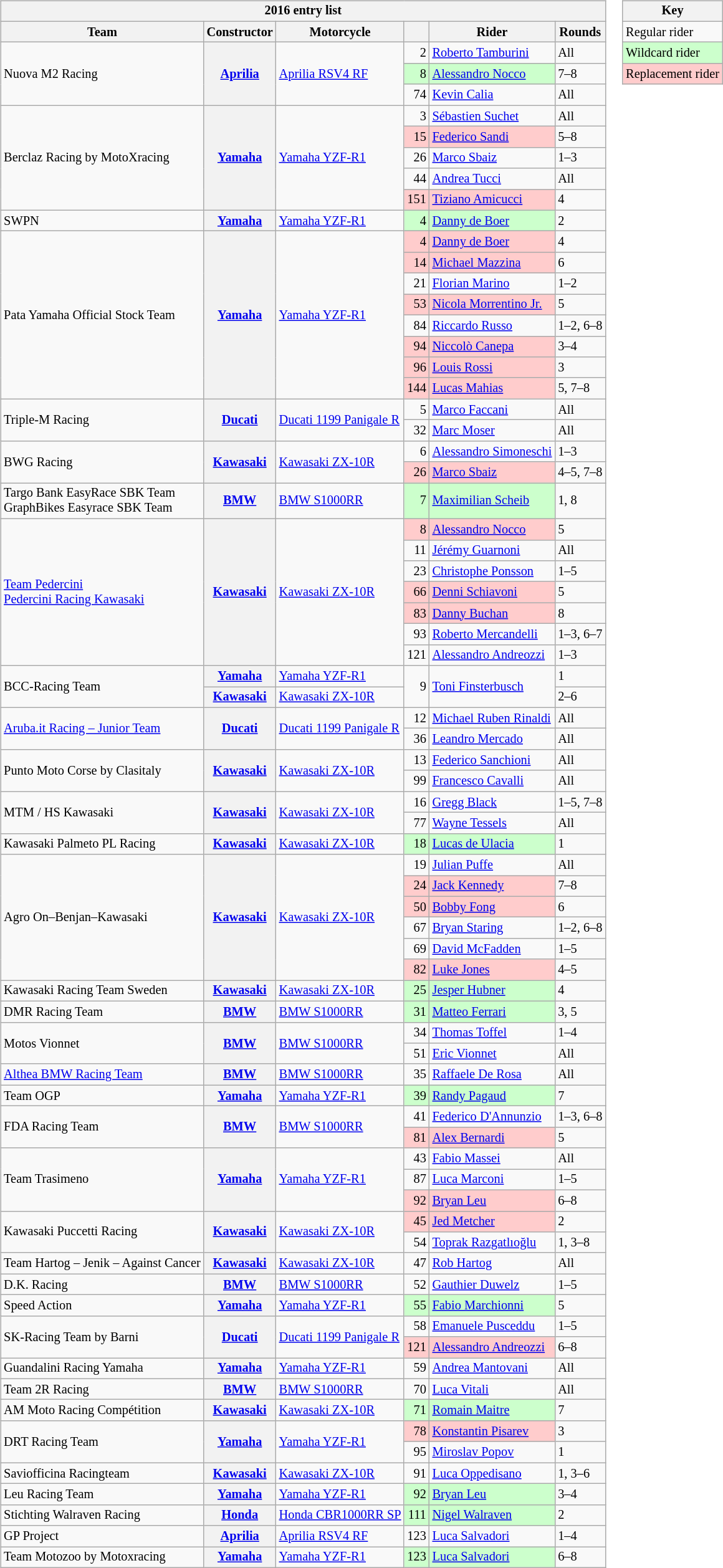<table>
<tr>
<td><br><table class="wikitable" style="font-size: 85%">
<tr>
<th colspan=6>2016 entry list</th>
</tr>
<tr>
<th>Team</th>
<th>Constructor</th>
<th>Motorcycle</th>
<th></th>
<th>Rider</th>
<th>Rounds</th>
</tr>
<tr>
<td rowspan=3>Nuova M2 Racing</td>
<th rowspan=3><a href='#'>Aprilia</a></th>
<td rowspan=3><a href='#'>Aprilia RSV4 RF</a></td>
<td align=right>2</td>
<td> <a href='#'>Roberto Tamburini</a></td>
<td>All</td>
</tr>
<tr>
<td style="background:#ccffcc;" align=right>8</td>
<td style="background:#ccffcc;"> <a href='#'>Alessandro Nocco</a></td>
<td>7–8</td>
</tr>
<tr>
<td align=right>74</td>
<td> <a href='#'>Kevin Calia</a></td>
<td>All</td>
</tr>
<tr>
<td rowspan=5>Berclaz Racing by MotoXracing</td>
<th rowspan=5><a href='#'>Yamaha</a></th>
<td rowspan=5><a href='#'>Yamaha YZF-R1</a></td>
<td align=right>3</td>
<td> <a href='#'>Sébastien Suchet</a></td>
<td>All</td>
</tr>
<tr>
<td style="background:#ffcccc;" align=right>15</td>
<td style="background:#ffcccc;"> <a href='#'>Federico Sandi</a></td>
<td>5–8</td>
</tr>
<tr>
<td align=right>26</td>
<td> <a href='#'>Marco Sbaiz</a></td>
<td>1–3</td>
</tr>
<tr>
<td align=right>44</td>
<td> <a href='#'>Andrea Tucci</a></td>
<td>All</td>
</tr>
<tr>
<td style="background:#ffcccc;" align=right>151</td>
<td style="background:#ffcccc;"> <a href='#'>Tiziano Amicucci</a></td>
<td>4</td>
</tr>
<tr>
<td>SWPN</td>
<th><a href='#'>Yamaha</a></th>
<td><a href='#'>Yamaha YZF-R1</a></td>
<td style="background:#ccffcc;" align=right>4</td>
<td style="background:#ccffcc;"> <a href='#'>Danny de Boer</a></td>
<td>2</td>
</tr>
<tr>
<td rowspan=8>Pata Yamaha Official Stock Team</td>
<th rowspan=8><a href='#'>Yamaha</a></th>
<td rowspan=8><a href='#'>Yamaha YZF-R1</a></td>
<td style="background:#ffcccc;" align=right>4</td>
<td style="background:#ffcccc;"> <a href='#'>Danny de Boer</a></td>
<td>4</td>
</tr>
<tr>
<td style="background:#ffcccc;" align=right>14</td>
<td style="background:#ffcccc;"> <a href='#'>Michael Mazzina</a></td>
<td>6</td>
</tr>
<tr>
<td align=right>21</td>
<td> <a href='#'>Florian Marino</a></td>
<td>1–2</td>
</tr>
<tr>
<td style="background:#ffcccc;" align=right>53</td>
<td style="background:#ffcccc;"> <a href='#'>Nicola Morrentino Jr.</a></td>
<td>5</td>
</tr>
<tr>
<td align=right>84</td>
<td> <a href='#'>Riccardo Russo</a></td>
<td>1–2, 6–8</td>
</tr>
<tr>
<td style="background:#ffcccc;" align=right>94</td>
<td style="background:#ffcccc;"> <a href='#'>Niccolò Canepa</a></td>
<td>3–4</td>
</tr>
<tr>
<td style="background:#ffcccc;" align=right>96</td>
<td style="background:#ffcccc;"> <a href='#'>Louis Rossi</a></td>
<td>3</td>
</tr>
<tr>
<td style="background:#ffcccc;" align=right>144</td>
<td style="background:#ffcccc;"> <a href='#'>Lucas Mahias</a></td>
<td>5, 7–8</td>
</tr>
<tr>
<td rowspan=2>Triple-M Racing</td>
<th rowspan=2><a href='#'>Ducati</a></th>
<td rowspan=2><a href='#'>Ducati 1199 Panigale R</a></td>
<td align=right>5</td>
<td> <a href='#'>Marco Faccani</a></td>
<td>All</td>
</tr>
<tr>
<td align=right>32</td>
<td> <a href='#'>Marc Moser</a></td>
<td>All</td>
</tr>
<tr>
<td rowspan=2>BWG Racing</td>
<th rowspan=2><a href='#'>Kawasaki</a></th>
<td rowspan=2><a href='#'>Kawasaki ZX-10R</a></td>
<td align=right>6</td>
<td> <a href='#'>Alessandro Simoneschi</a></td>
<td>1–3</td>
</tr>
<tr>
<td style="background:#ffcccc;" align=right>26</td>
<td style="background:#ffcccc;"> <a href='#'>Marco Sbaiz</a></td>
<td>4–5, 7–8</td>
</tr>
<tr>
<td>Targo Bank EasyRace SBK Team<br>GraphBikes Easyrace SBK Team</td>
<th><a href='#'>BMW</a></th>
<td><a href='#'>BMW S1000RR</a></td>
<td style="background:#ccffcc;" align=right>7</td>
<td style="background:#ccffcc;"> <a href='#'>Maximilian Scheib</a></td>
<td>1, 8</td>
</tr>
<tr>
<td rowspan=7><a href='#'>Team Pedercini</a><br><a href='#'>Pedercini Racing Kawasaki</a></td>
<th rowspan=7><a href='#'>Kawasaki</a></th>
<td rowspan=7><a href='#'>Kawasaki ZX-10R</a></td>
<td style="background:#ffcccc;" align=right>8</td>
<td style="background:#ffcccc;"> <a href='#'>Alessandro Nocco</a></td>
<td>5</td>
</tr>
<tr>
<td align=right>11</td>
<td> <a href='#'>Jérémy Guarnoni</a></td>
<td>All</td>
</tr>
<tr>
<td align=right>23</td>
<td> <a href='#'>Christophe Ponsson</a></td>
<td>1–5</td>
</tr>
<tr>
<td style="background:#ffcccc;" align=right>66</td>
<td style="background:#ffcccc;"> <a href='#'>Denni Schiavoni</a></td>
<td>5</td>
</tr>
<tr>
<td style="background:#ffcccc;" align=right>83</td>
<td style="background:#ffcccc;"> <a href='#'>Danny Buchan</a></td>
<td>8</td>
</tr>
<tr>
<td align=right>93</td>
<td> <a href='#'>Roberto Mercandelli</a></td>
<td>1–3, 6–7</td>
</tr>
<tr>
<td align=right>121</td>
<td> <a href='#'>Alessandro Andreozzi</a></td>
<td>1–3</td>
</tr>
<tr>
<td rowspan=2>BCC-Racing Team</td>
<th><a href='#'>Yamaha</a></th>
<td><a href='#'>Yamaha YZF-R1</a></td>
<td rowspan=2 align=right>9</td>
<td rowspan=2> <a href='#'>Toni Finsterbusch</a></td>
<td>1</td>
</tr>
<tr>
<th><a href='#'>Kawasaki</a></th>
<td><a href='#'>Kawasaki ZX-10R</a></td>
<td>2–6</td>
</tr>
<tr>
<td rowspan=2><a href='#'>Aruba.it Racing – Junior Team</a></td>
<th rowspan=2><a href='#'>Ducati</a></th>
<td rowspan=2><a href='#'>Ducati 1199 Panigale R</a></td>
<td align=right>12</td>
<td> <a href='#'>Michael Ruben Rinaldi</a></td>
<td>All</td>
</tr>
<tr>
<td align=right>36</td>
<td> <a href='#'>Leandro Mercado</a></td>
<td>All</td>
</tr>
<tr>
<td rowspan=2>Punto Moto Corse by Clasitaly</td>
<th rowspan=2><a href='#'>Kawasaki</a></th>
<td rowspan=2><a href='#'>Kawasaki ZX-10R</a></td>
<td align=right>13</td>
<td> <a href='#'>Federico Sanchioni</a></td>
<td>All</td>
</tr>
<tr>
<td align=right>99</td>
<td> <a href='#'>Francesco Cavalli</a></td>
<td>All</td>
</tr>
<tr>
<td rowspan=2>MTM / HS Kawasaki</td>
<th rowspan=2><a href='#'>Kawasaki</a></th>
<td rowspan=2><a href='#'>Kawasaki ZX-10R</a></td>
<td align=right>16</td>
<td> <a href='#'>Gregg Black</a></td>
<td>1–5, 7–8</td>
</tr>
<tr>
<td align=right>77</td>
<td> <a href='#'>Wayne Tessels</a></td>
<td>All</td>
</tr>
<tr>
<td>Kawasaki Palmeto PL Racing</td>
<th><a href='#'>Kawasaki</a></th>
<td><a href='#'>Kawasaki ZX-10R</a></td>
<td style="background:#ccffcc;" align=right>18</td>
<td style="background:#ccffcc;"> <a href='#'>Lucas de Ulacia</a></td>
<td>1</td>
</tr>
<tr>
<td rowspan=6>Agro On–Benjan–Kawasaki</td>
<th rowspan=6><a href='#'>Kawasaki</a></th>
<td rowspan=6><a href='#'>Kawasaki ZX-10R</a></td>
<td align=right>19</td>
<td> <a href='#'>Julian Puffe</a></td>
<td>All</td>
</tr>
<tr>
<td style="background:#ffcccc;" align=right>24</td>
<td style="background:#ffcccc;"> <a href='#'>Jack Kennedy</a></td>
<td>7–8</td>
</tr>
<tr>
<td style="background:#ffcccc;" align=right>50</td>
<td style="background:#ffcccc;"> <a href='#'>Bobby Fong</a></td>
<td>6</td>
</tr>
<tr>
<td align=right>67</td>
<td> <a href='#'>Bryan Staring</a></td>
<td>1–2, 6–8</td>
</tr>
<tr>
<td align=right>69</td>
<td> <a href='#'>David McFadden</a></td>
<td>1–5</td>
</tr>
<tr>
<td style="background:#ffcccc;" align=right>82</td>
<td style="background:#ffcccc;"> <a href='#'>Luke Jones</a></td>
<td>4–5</td>
</tr>
<tr>
<td>Kawasaki Racing Team Sweden</td>
<th><a href='#'>Kawasaki</a></th>
<td><a href='#'>Kawasaki ZX-10R</a></td>
<td style="background:#ccffcc;" align=right>25</td>
<td style="background:#ccffcc;"> <a href='#'>Jesper Hubner</a></td>
<td>4</td>
</tr>
<tr>
<td>DMR Racing Team</td>
<th><a href='#'>BMW</a></th>
<td><a href='#'>BMW S1000RR</a></td>
<td style="background:#ccffcc;" align=right>31</td>
<td style="background:#ccffcc;"> <a href='#'>Matteo Ferrari</a></td>
<td>3, 5</td>
</tr>
<tr>
<td rowspan=2>Motos Vionnet</td>
<th rowspan=2><a href='#'>BMW</a></th>
<td rowspan=2><a href='#'>BMW S1000RR</a></td>
<td align=right>34</td>
<td> <a href='#'>Thomas Toffel</a></td>
<td>1–4</td>
</tr>
<tr>
<td align=right>51</td>
<td> <a href='#'>Eric Vionnet</a></td>
<td>All</td>
</tr>
<tr>
<td><a href='#'>Althea BMW Racing Team</a></td>
<th><a href='#'>BMW</a></th>
<td><a href='#'>BMW S1000RR</a></td>
<td align=right>35</td>
<td> <a href='#'>Raffaele De Rosa</a></td>
<td>All</td>
</tr>
<tr>
<td>Team OGP</td>
<th><a href='#'>Yamaha</a></th>
<td><a href='#'>Yamaha YZF-R1</a></td>
<td style="background:#ccffcc;" align=right>39</td>
<td style="background:#ccffcc;"> <a href='#'>Randy Pagaud</a></td>
<td>7</td>
</tr>
<tr>
<td rowspan=2>FDA Racing Team</td>
<th rowspan=2><a href='#'>BMW</a></th>
<td rowspan=2><a href='#'>BMW S1000RR</a></td>
<td align=right>41</td>
<td> <a href='#'>Federico D'Annunzio</a></td>
<td>1–3, 6–8</td>
</tr>
<tr>
<td style="background:#ffcccc;" align=right>81</td>
<td style="background:#ffcccc;"> <a href='#'>Alex Bernardi</a></td>
<td>5</td>
</tr>
<tr>
<td rowspan=3>Team Trasimeno</td>
<th rowspan=3><a href='#'>Yamaha</a></th>
<td rowspan=3><a href='#'>Yamaha YZF-R1</a></td>
<td align=right>43</td>
<td> <a href='#'>Fabio Massei</a></td>
<td>All</td>
</tr>
<tr>
<td align=right>87</td>
<td> <a href='#'>Luca Marconi</a></td>
<td>1–5</td>
</tr>
<tr>
<td style="background:#ffcccc;" align=right>92</td>
<td style="background:#ffcccc;"> <a href='#'>Bryan Leu</a></td>
<td>6–8</td>
</tr>
<tr>
<td rowspan=2>Kawasaki Puccetti Racing</td>
<th rowspan=2><a href='#'>Kawasaki</a></th>
<td rowspan=2><a href='#'>Kawasaki ZX-10R</a></td>
<td style="background:#ffcccc;" align=right>45</td>
<td style="background:#ffcccc;"> <a href='#'>Jed Metcher</a></td>
<td>2</td>
</tr>
<tr>
<td align=right>54</td>
<td> <a href='#'>Toprak Razgatlıoğlu</a></td>
<td>1, 3–8</td>
</tr>
<tr>
<td>Team Hartog – Jenik – Against Cancer</td>
<th><a href='#'>Kawasaki</a></th>
<td><a href='#'>Kawasaki ZX-10R</a></td>
<td align=right>47</td>
<td> <a href='#'>Rob Hartog</a></td>
<td>All</td>
</tr>
<tr>
<td>D.K. Racing</td>
<th><a href='#'>BMW</a></th>
<td><a href='#'>BMW S1000RR</a></td>
<td align=right>52</td>
<td> <a href='#'>Gauthier Duwelz</a></td>
<td>1–5</td>
</tr>
<tr>
<td>Speed Action</td>
<th><a href='#'>Yamaha</a></th>
<td><a href='#'>Yamaha YZF-R1</a></td>
<td style="background:#ccffcc;" align=right>55</td>
<td style="background:#ccffcc;"> <a href='#'>Fabio Marchionni</a></td>
<td>5</td>
</tr>
<tr>
<td rowspan=2>SK-Racing Team by Barni</td>
<th rowspan=2><a href='#'>Ducati</a></th>
<td rowspan=2><a href='#'>Ducati 1199 Panigale R</a></td>
<td align=right>58</td>
<td> <a href='#'>Emanuele Pusceddu</a></td>
<td>1–5</td>
</tr>
<tr>
<td style="background:#ffcccc;" align=right>121</td>
<td style="background:#ffcccc;"> <a href='#'>Alessandro Andreozzi</a></td>
<td>6–8</td>
</tr>
<tr>
<td>Guandalini Racing Yamaha</td>
<th><a href='#'>Yamaha</a></th>
<td><a href='#'>Yamaha YZF-R1</a></td>
<td align=right>59</td>
<td> <a href='#'>Andrea Mantovani</a></td>
<td>All</td>
</tr>
<tr>
<td>Team 2R Racing</td>
<th><a href='#'>BMW</a></th>
<td><a href='#'>BMW S1000RR</a></td>
<td align=right>70</td>
<td> <a href='#'>Luca Vitali</a></td>
<td>All</td>
</tr>
<tr>
<td>AM Moto Racing Compétition</td>
<th><a href='#'>Kawasaki</a></th>
<td><a href='#'>Kawasaki ZX-10R</a></td>
<td style="background:#ccffcc;" align=right>71</td>
<td style="background:#ccffcc;"> <a href='#'>Romain Maitre</a></td>
<td>7</td>
</tr>
<tr>
<td rowspan=2>DRT Racing Team</td>
<th rowspan=2><a href='#'>Yamaha</a></th>
<td rowspan=2><a href='#'>Yamaha YZF-R1</a></td>
<td style="background:#ffcccc;" align=right>78</td>
<td style="background:#ffcccc;"> <a href='#'>Konstantin Pisarev</a></td>
<td>3</td>
</tr>
<tr>
<td align=right>95</td>
<td> <a href='#'>Miroslav Popov</a></td>
<td>1</td>
</tr>
<tr>
<td>Saviofficina Racingteam</td>
<th><a href='#'>Kawasaki</a></th>
<td><a href='#'>Kawasaki ZX-10R</a></td>
<td align=right>91</td>
<td> <a href='#'>Luca Oppedisano</a></td>
<td>1, 3–6</td>
</tr>
<tr>
<td>Leu Racing Team</td>
<th><a href='#'>Yamaha</a></th>
<td><a href='#'>Yamaha YZF-R1</a></td>
<td style="background:#ccffcc;" align=right>92</td>
<td style="background:#ccffcc;"> <a href='#'>Bryan Leu</a></td>
<td>3–4</td>
</tr>
<tr>
<td>Stichting Walraven Racing</td>
<th><a href='#'>Honda</a></th>
<td><a href='#'>Honda CBR1000RR SP</a></td>
<td style="background:#ccffcc;" align=right>111</td>
<td style="background:#ccffcc;"> <a href='#'>Nigel Walraven</a></td>
<td>2</td>
</tr>
<tr>
<td>GP Project</td>
<th><a href='#'>Aprilia</a></th>
<td><a href='#'>Aprilia RSV4 RF</a></td>
<td align=right>123</td>
<td> <a href='#'>Luca Salvadori</a></td>
<td>1–4</td>
</tr>
<tr>
<td>Team Motozoo by Motoxracing</td>
<th><a href='#'>Yamaha</a></th>
<td><a href='#'>Yamaha YZF-R1</a></td>
<td style="background:#ccffcc;" align=right>123</td>
<td style="background:#ccffcc;"> <a href='#'>Luca Salvadori</a></td>
<td>6–8</td>
</tr>
</table>
</td>
<td valign=top><br><table class="wikitable" style="font-size: 85%;">
<tr>
<th colspan=2>Key</th>
</tr>
<tr>
<td>Regular rider</td>
</tr>
<tr style="background:#ccffcc;">
<td>Wildcard rider</td>
</tr>
<tr style="background:#ffcccc;">
<td>Replacement rider</td>
</tr>
</table>
</td>
</tr>
</table>
